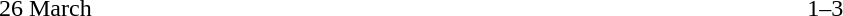<table cellspacing=1 width=70%>
<tr>
<th width=25%></th>
<th width=30%></th>
<th width=15%></th>
<th width=30%></th>
</tr>
<tr>
<td>26 March</td>
<td align=right></td>
<td align=center>1–3</td>
<td></td>
</tr>
</table>
